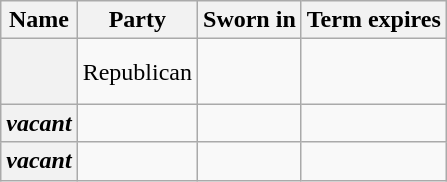<table class="wikitable sortable plainrowheaders" style="text-align:center">
<tr>
<th scope="col" "width:20%">Name</th>
<th scope="col" "width:15%">Party</th>
<th scope="col" "width:15%">Sworn in</th>
<th scope="col" "width:15%">Term expires</th>
</tr>
<tr>
<th scope="row" style="text-align:center;"><br><br></th>
<td>Republican</td>
<td></td>
<td></td>
</tr>
<tr>
<th scope="row" style="text-align:center;"><em>vacant</em></th>
<td></td>
<td></td>
<td></td>
</tr>
<tr>
<th scope="row" style="text-align:center;"><em>vacant</em></th>
<td></td>
<td></td>
<td></td>
</tr>
</table>
